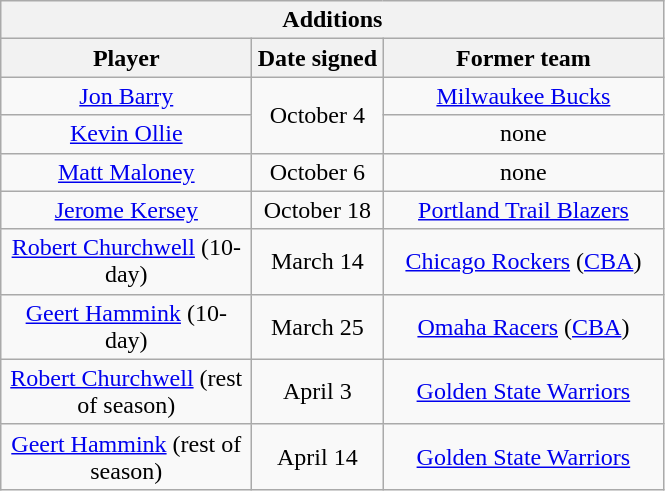<table class="wikitable" style="text-align:center">
<tr>
<th colspan=3>Additions</th>
</tr>
<tr>
<th style="width:160px">Player</th>
<th style="width:80px">Date signed</th>
<th style="width:180px">Former team</th>
</tr>
<tr>
<td><a href='#'>Jon Barry</a></td>
<td rowspan=2>October 4</td>
<td><a href='#'>Milwaukee Bucks</a></td>
</tr>
<tr>
<td><a href='#'>Kevin Ollie</a></td>
<td>none</td>
</tr>
<tr>
<td><a href='#'>Matt Maloney</a></td>
<td>October 6</td>
<td>none</td>
</tr>
<tr>
<td><a href='#'>Jerome Kersey</a></td>
<td>October 18</td>
<td><a href='#'>Portland Trail Blazers</a></td>
</tr>
<tr>
<td><a href='#'>Robert Churchwell</a> (10-day)</td>
<td>March 14</td>
<td><a href='#'>Chicago Rockers</a> (<a href='#'>CBA</a>)</td>
</tr>
<tr>
<td><a href='#'>Geert Hammink</a> (10-day)</td>
<td>March 25</td>
<td><a href='#'>Omaha Racers</a> (<a href='#'>CBA</a>)</td>
</tr>
<tr>
<td><a href='#'>Robert Churchwell</a> (rest of season)</td>
<td>April 3</td>
<td><a href='#'>Golden State Warriors</a></td>
</tr>
<tr>
<td><a href='#'>Geert Hammink</a> (rest of season)</td>
<td>April 14</td>
<td><a href='#'>Golden State Warriors</a></td>
</tr>
</table>
